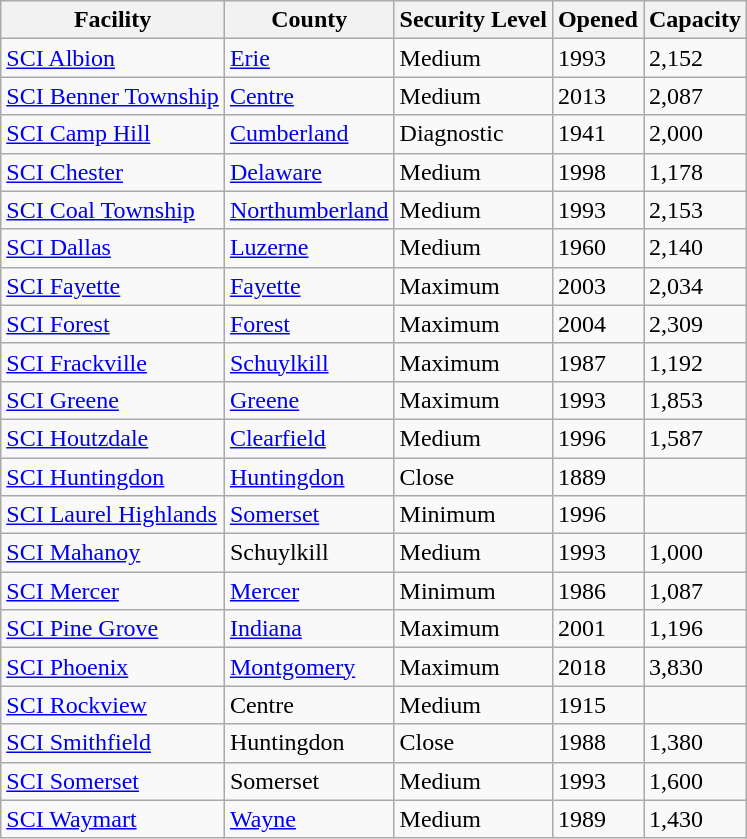<table class="wikitable sortable">
<tr>
<th>Facility</th>
<th>County</th>
<th>Security Level</th>
<th>Opened</th>
<th>Capacity</th>
</tr>
<tr>
<td><a href='#'>SCI Albion</a></td>
<td><a href='#'>Erie</a></td>
<td>Medium</td>
<td>1993</td>
<td>2,152</td>
</tr>
<tr>
<td><a href='#'>SCI Benner Township</a></td>
<td><a href='#'>Centre</a></td>
<td>Medium</td>
<td>2013</td>
<td>2,087</td>
</tr>
<tr>
<td><a href='#'>SCI Camp Hill</a></td>
<td><a href='#'>Cumberland</a></td>
<td>Diagnostic</td>
<td>1941</td>
<td>2,000</td>
</tr>
<tr>
<td><a href='#'>SCI Chester</a></td>
<td><a href='#'>Delaware</a></td>
<td>Medium</td>
<td>1998</td>
<td>1,178</td>
</tr>
<tr>
<td><a href='#'>SCI Coal Township</a></td>
<td><a href='#'>Northumberland</a></td>
<td>Medium</td>
<td>1993</td>
<td>2,153</td>
</tr>
<tr>
<td><a href='#'>SCI Dallas</a></td>
<td><a href='#'>Luzerne</a></td>
<td>Medium</td>
<td>1960</td>
<td>2,140</td>
</tr>
<tr>
<td><a href='#'>SCI Fayette</a></td>
<td><a href='#'>Fayette</a></td>
<td>Maximum</td>
<td>2003</td>
<td>2,034</td>
</tr>
<tr>
<td><a href='#'>SCI Forest</a></td>
<td><a href='#'>Forest</a></td>
<td>Maximum</td>
<td>2004</td>
<td>2,309</td>
</tr>
<tr>
<td><a href='#'>SCI Frackville</a></td>
<td><a href='#'>Schuylkill</a></td>
<td>Maximum</td>
<td>1987</td>
<td>1,192</td>
</tr>
<tr>
<td><a href='#'>SCI Greene</a></td>
<td><a href='#'>Greene</a></td>
<td>Maximum</td>
<td>1993</td>
<td>1,853</td>
</tr>
<tr>
<td><a href='#'>SCI Houtzdale</a></td>
<td><a href='#'>Clearfield</a></td>
<td>Medium</td>
<td>1996</td>
<td>1,587</td>
</tr>
<tr>
<td><a href='#'>SCI Huntingdon</a></td>
<td><a href='#'>Huntingdon</a></td>
<td>Close</td>
<td>1889</td>
<td></td>
</tr>
<tr>
<td><a href='#'>SCI Laurel Highlands</a></td>
<td><a href='#'>Somerset</a></td>
<td>Minimum</td>
<td>1996</td>
<td></td>
</tr>
<tr>
<td><a href='#'>SCI Mahanoy</a></td>
<td>Schuylkill</td>
<td>Medium</td>
<td>1993</td>
<td>1,000</td>
</tr>
<tr>
<td><a href='#'>SCI Mercer</a></td>
<td><a href='#'>Mercer</a></td>
<td>Minimum</td>
<td>1986</td>
<td>1,087</td>
</tr>
<tr>
<td><a href='#'>SCI Pine Grove</a></td>
<td><a href='#'>Indiana</a></td>
<td>Maximum</td>
<td>2001</td>
<td>1,196</td>
</tr>
<tr>
<td><a href='#'>SCI Phoenix</a></td>
<td><a href='#'>Montgomery</a></td>
<td>Maximum</td>
<td>2018</td>
<td>3,830</td>
</tr>
<tr>
<td><a href='#'>SCI Rockview</a></td>
<td>Centre</td>
<td>Medium</td>
<td>1915</td>
<td></td>
</tr>
<tr>
<td><a href='#'>SCI Smithfield</a></td>
<td>Huntingdon</td>
<td>Close</td>
<td>1988</td>
<td>1,380</td>
</tr>
<tr>
<td><a href='#'>SCI Somerset</a></td>
<td>Somerset</td>
<td>Medium</td>
<td>1993</td>
<td>1,600</td>
</tr>
<tr>
<td><a href='#'>SCI Waymart</a></td>
<td><a href='#'>Wayne</a></td>
<td>Medium</td>
<td>1989</td>
<td>1,430</td>
</tr>
</table>
